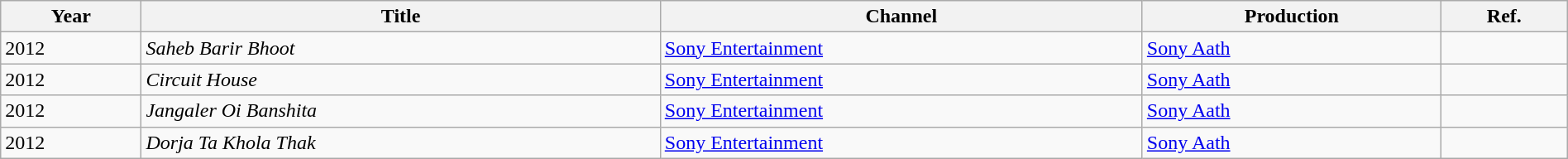<table class="wikitable" style="width:100%;">
<tr>
<th>Year</th>
<th>Title</th>
<th>Channel</th>
<th>Production</th>
<th>Ref.</th>
</tr>
<tr>
<td>2012</td>
<td><em>Saheb Barir Bhoot</em></td>
<td><a href='#'>Sony Entertainment</a></td>
<td><a href='#'>Sony Aath</a></td>
<td></td>
</tr>
<tr>
<td>2012</td>
<td><em>Circuit House</em></td>
<td><a href='#'>Sony Entertainment</a></td>
<td><a href='#'>Sony Aath</a></td>
<td></td>
</tr>
<tr>
<td>2012</td>
<td><em>Jangaler Oi Banshita</em></td>
<td><a href='#'>Sony Entertainment</a></td>
<td><a href='#'>Sony Aath</a></td>
<td></td>
</tr>
<tr>
<td>2012</td>
<td><em>Dorja Ta Khola Thak</em></td>
<td><a href='#'>Sony Entertainment</a></td>
<td><a href='#'>Sony Aath</a></td>
<td></td>
</tr>
</table>
